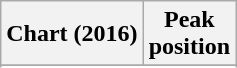<table class="wikitable sortable plainrowheaders">
<tr>
<th>Chart (2016)</th>
<th>Peak<br>position</th>
</tr>
<tr>
</tr>
<tr>
</tr>
<tr>
</tr>
<tr>
</tr>
</table>
